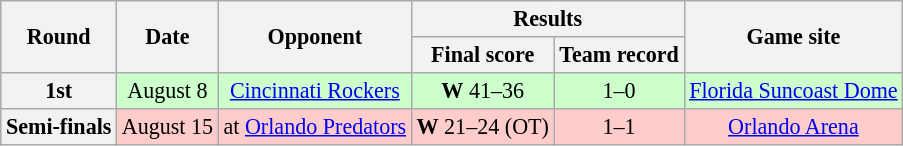<table class="wikitable" style="font-size: 92%;" "align=center">
<tr>
<th rowspan="2">Round</th>
<th rowspan="2">Date</th>
<th rowspan="2">Opponent</th>
<th colspan="2">Results</th>
<th rowspan="2">Game site</th>
</tr>
<tr>
<th>Final score</th>
<th>Team record</th>
</tr>
<tr style="background:#cfc">
<th>1st</th>
<td style="text-align:center;">August 8</td>
<td style="text-align:center;"><a href='#'>Cincinnati Rockers</a></td>
<td style="text-align:center;"><strong>W</strong> 41–36</td>
<td style="text-align:center;">1–0</td>
<td style="text-align:center;"><a href='#'>Florida Suncoast Dome</a></td>
</tr>
<tr style="background:#fcc">
<th>Semi-finals</th>
<td style="text-align:center;">August 15</td>
<td style="text-align:center;">at <a href='#'>Orlando Predators</a></td>
<td style="text-align:center;"><strong>W</strong> 21–24 (OT)</td>
<td style="text-align:center;">1–1</td>
<td style="text-align:center;"><a href='#'>Orlando Arena</a></td>
</tr>
</table>
